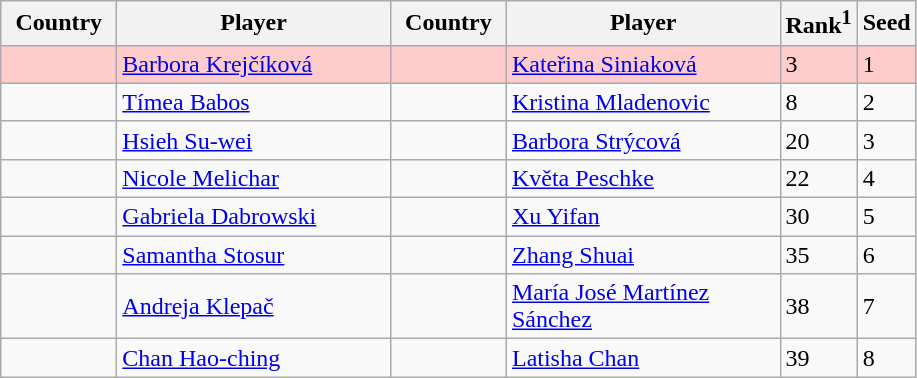<table class="sortable wikitable">
<tr>
<th width="70">Country</th>
<th width="175">Player</th>
<th width="70">Country</th>
<th width="175">Player</th>
<th>Rank<sup>1</sup></th>
<th>Seed</th>
</tr>
<tr style="background:#fcc;">
<td></td>
<td><a href='#'>Barbora Krejčíková</a></td>
<td></td>
<td><a href='#'>Kateřina Siniaková</a></td>
<td>3</td>
<td>1</td>
</tr>
<tr>
<td></td>
<td><a href='#'>Tímea Babos</a></td>
<td></td>
<td><a href='#'>Kristina Mladenovic</a></td>
<td>8</td>
<td>2</td>
</tr>
<tr>
<td></td>
<td><a href='#'>Hsieh Su-wei</a></td>
<td></td>
<td><a href='#'>Barbora Strýcová</a></td>
<td>20</td>
<td>3</td>
</tr>
<tr>
<td></td>
<td><a href='#'>Nicole Melichar</a></td>
<td></td>
<td><a href='#'>Květa Peschke</a></td>
<td>22</td>
<td>4</td>
</tr>
<tr>
<td></td>
<td><a href='#'>Gabriela Dabrowski</a></td>
<td></td>
<td><a href='#'>Xu Yifan</a></td>
<td>30</td>
<td>5</td>
</tr>
<tr>
<td></td>
<td><a href='#'>Samantha Stosur</a></td>
<td></td>
<td><a href='#'>Zhang Shuai</a></td>
<td>35</td>
<td>6</td>
</tr>
<tr>
<td></td>
<td><a href='#'>Andreja Klepač</a></td>
<td></td>
<td><a href='#'>María José Martínez Sánchez</a></td>
<td>38</td>
<td>7</td>
</tr>
<tr>
<td></td>
<td><a href='#'>Chan Hao-ching</a></td>
<td></td>
<td><a href='#'>Latisha Chan</a></td>
<td>39</td>
<td>8</td>
</tr>
</table>
